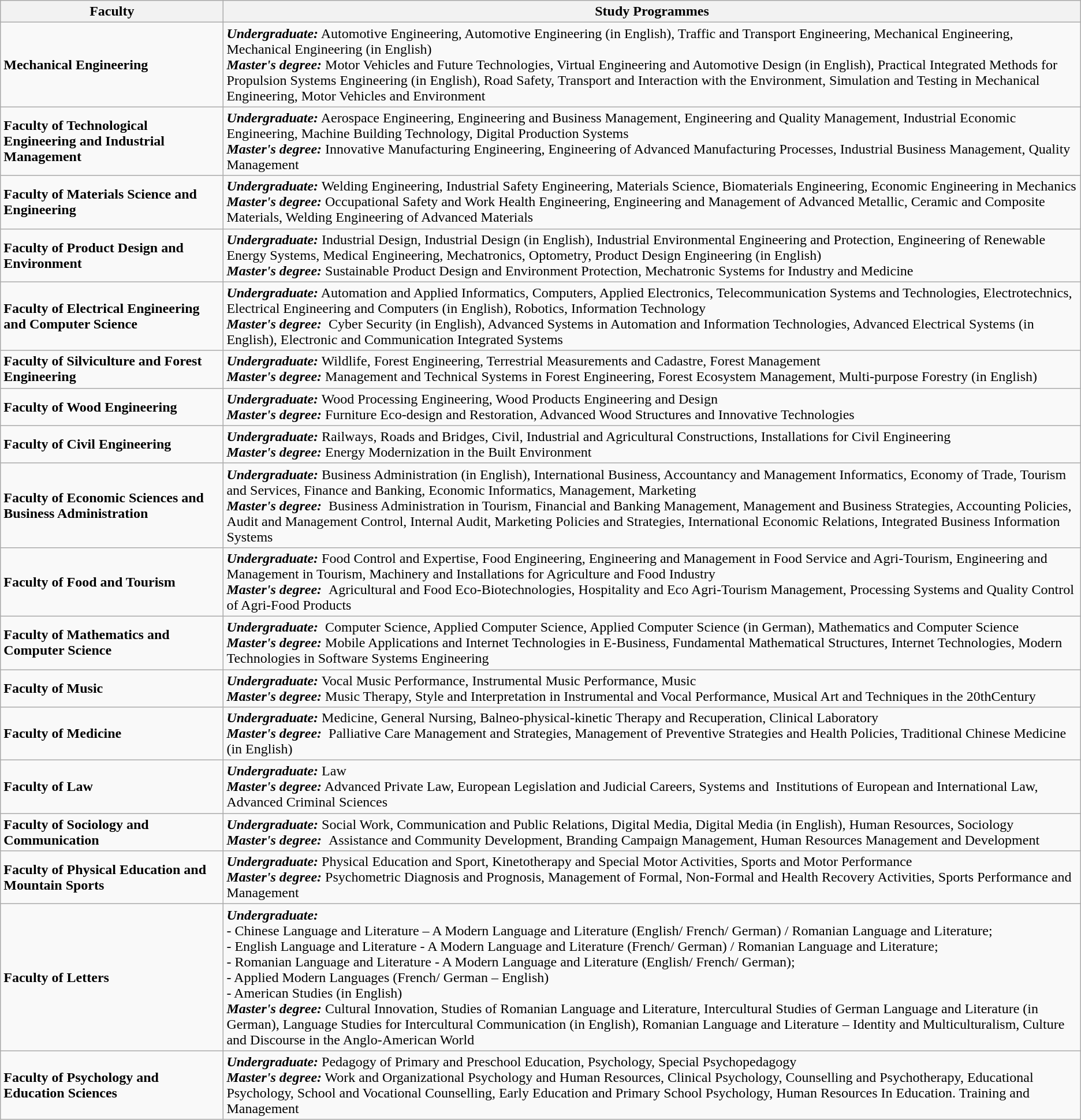<table class="wikitable">
<tr>
<th><strong>Faculty</strong></th>
<th><strong>Study Programmes</strong></th>
</tr>
<tr>
<td><strong>Mechanical Engineering</strong></td>
<td><strong><em>Undergraduate:</em></strong> Automotive Engineering, Automotive Engineering (in English), Traffic and Transport Engineering, Mechanical Engineering, Mechanical Engineering (in English)<br><strong><em>Master's degree:</em></strong> Motor Vehicles and Future Technologies, Virtual Engineering and Automotive Design (in English), Practical Integrated Methods for Propulsion Systems Engineering (in English), Road Safety, Transport and Interaction with the Environment, Simulation and Testing in Mechanical Engineering, Motor Vehicles and Environment</td>
</tr>
<tr>
<td><strong>Faculty of Technological Engineering and Industrial Management</strong></td>
<td><strong><em>Undergraduate:</em></strong> Aerospace Engineering, Engineering and Business Management, Engineering and Quality Management, Industrial Economic Engineering, Machine Building Technology, Digital Production Systems<br><strong><em>Master's degree:</em></strong> Innovative Manufacturing Engineering, Engineering of Advanced Manufacturing Processes, Industrial Business Management, Quality Management</td>
</tr>
<tr>
<td><strong>Faculty of Materials Science and Engineering</strong></td>
<td><strong><em>Undergraduate:</em></strong> Welding Engineering, Industrial Safety Engineering, Materials Science, Biomaterials Engineering, Economic Engineering in Mechanics<br><strong><em>Master's degree:</em></strong> Occupational Safety and Work Health Engineering, Engineering and Management of Advanced Metallic, Ceramic and Composite Materials, Welding Engineering of Advanced Materials</td>
</tr>
<tr>
<td><strong>Faculty of Product Design and Environment</strong></td>
<td><strong><em>Undergraduate:</em></strong> Industrial Design, Industrial Design (in English), Industrial Environmental Engineering and Protection, Engineering of Renewable Energy Systems, Medical Engineering, Mechatronics, Optometry, Product Design Engineering (in English)<br><strong><em>Master's degree:</em></strong> Sustainable Product Design and Environment Protection, Mechatronic Systems for Industry and Medicine</td>
</tr>
<tr>
<td><strong>Faculty of Electrical Engineering and Computer Science</strong></td>
<td><strong><em>Undergraduate:</em></strong> Automation and Applied Informatics, Computers, Applied Electronics, Telecommunication Systems and Technologies, Electrotechnics, Electrical Engineering and Computers (in English), Robotics, Information Technology<br><strong><em>Master's degree:  </em></strong>Cyber Security (in English), Advanced Systems in Automation and Information Technologies, Advanced Electrical Systems (in English), Electronic and Communication Integrated Systems</td>
</tr>
<tr>
<td><strong>Faculty of Silviculture and Forest Engineering</strong></td>
<td><strong><em>Undergraduate:</em></strong> Wildlife, Forest Engineering, Terrestrial Measurements and Cadastre, Forest Management<br><strong><em>Master's degree:</em></strong> Management and Technical Systems in Forest Engineering, Forest Ecosystem Management, Multi-purpose Forestry (in English)</td>
</tr>
<tr>
<td><strong>Faculty of Wood Engineering</strong></td>
<td><strong><em>Undergraduate:</em></strong> Wood Processing Engineering, Wood Products Engineering and Design<br><strong><em>Master's degree:</em></strong> Furniture Eco-design and Restoration, Advanced Wood Structures and Innovative Technologies</td>
</tr>
<tr>
<td><strong>Faculty of Civil Engineering</strong></td>
<td><strong><em>Undergraduate:</em></strong> Railways, Roads and Bridges, Civil, Industrial and Agricultural Constructions, Installations for Civil Engineering<br><strong><em>Master's degree:</em></strong> Energy Modernization in the Built Environment</td>
</tr>
<tr>
<td><strong>Faculty of Economic Sciences and Business Administration</strong></td>
<td><strong><em>Undergraduate:</em></strong> Business Administration (in English), International Business, Accountancy and Management Informatics, Economy of Trade, Tourism and Services, Finance and Banking, Economic Informatics, Management, Marketing<br><strong><em>Master's degree:  </em></strong>Business Administration in Tourism, Financial and Banking Management, Management and Business Strategies, Accounting Policies, Audit and Management Control, Internal Audit, Marketing Policies and Strategies, International Economic Relations, Integrated Business Information Systems</td>
</tr>
<tr>
<td><strong>Faculty of Food and Tourism</strong></td>
<td><strong><em>Undergraduate:</em></strong> Food Control and Expertise, Food Engineering, Engineering and Management in Food Service and Agri-Tourism, Engineering and Management in Tourism, Machinery and Installations for Agriculture and Food Industry<br><strong><em>Master's degree:  </em></strong>Agricultural and Food Eco-Biotechnologies, Hospitality and Eco Agri-Tourism Management, Processing Systems and Quality Control of Agri-Food Products</td>
</tr>
<tr>
<td><strong>Faculty of Mathematics and Computer Science</strong></td>
<td><strong><em>Undergraduate:</em></strong>  Computer Science, Applied Computer Science, Applied Computer Science (in German), Mathematics and Computer Science<br><strong><em>Master's degree:</em></strong> Mobile Applications and Internet Technologies in E-Business, Fundamental Mathematical Structures, Internet Technologies, Modern Technologies in Software Systems Engineering  </td>
</tr>
<tr>
<td><strong>Faculty of Music</strong></td>
<td><strong><em>Undergraduate:</em></strong> Vocal Music Performance, Instrumental Music Performance, Music<br><strong><em>Master's degree:</em></strong> Music Therapy, Style and Interpretation in Instrumental and Vocal Performance, Musical Art and Techniques in the 20thCentury  </td>
</tr>
<tr>
<td><strong>Faculty of Medicine</strong></td>
<td><strong><em>Undergraduate:</em></strong> Medicine, General Nursing, Balneo-physical-kinetic Therapy and Recuperation, Clinical Laboratory<br><strong><em>Master's degree:  </em></strong>Palliative Care Management and Strategies, Management of Preventive Strategies and Health Policies, Traditional Chinese Medicine (in English)</td>
</tr>
<tr>
<td><strong>Faculty of Law</strong></td>
<td><strong><em>Undergraduate:</em></strong> Law<br><strong><em>Master's degree:</em></strong> Advanced Private Law, European Legislation and Judicial Careers, Systems and  Institutions of European and International Law, Advanced Criminal Sciences</td>
</tr>
<tr>
<td><strong>Faculty of Sociology and Communication</strong></td>
<td><strong><em>Undergraduate:</em></strong> Social Work, Communication and Public Relations, Digital Media, Digital Media (in English), Human Resources, Sociology<br><strong><em>Master's degree:  </em></strong>Assistance and Community Development, Branding Campaign Management, Human Resources Management and Development</td>
</tr>
<tr>
<td><strong>Faculty of Physical Education and Mountain Sports</strong></td>
<td><strong><em>Undergraduate:</em></strong> Physical Education and Sport, Kinetotherapy and Special Motor Activities, Sports and Motor Performance<br><strong><em>Master's degree:</em></strong> Psychometric Diagnosis and Prognosis, Management of Formal, Non-Formal and Health Recovery Activities, Sports Performance and Management</td>
</tr>
<tr>
<td><strong>Faculty of Letters</strong></td>
<td><strong><em>Undergraduate:</em></strong><br>- Chinese Language and Literature – A Modern Language and Literature (English/ French/ German) / Romanian Language and Literature;<br>- English Language and Literature - A Modern Language and Literature (French/ German) / Romanian Language and Literature;<br>- Romanian Language and Literature - A Modern Language and Literature (English/ French/ German);<br>- Applied Modern Languages (French/ German – English)<br>- American Studies (in English)<br><strong><em>Master's degree:</em></strong> Cultural Innovation, Studies of Romanian Language and Literature, Intercultural Studies of German Language and Literature (in German), Language Studies for Intercultural Communication (in English), Romanian Language and Literature – Identity and Multiculturalism, Culture and Discourse in the Anglo-American World</td>
</tr>
<tr>
<td><strong>Faculty of Psychology and Education Sciences</strong></td>
<td><strong><em>Undergraduate:</em></strong> Pedagogy of Primary and Preschool Education, Psychology, Special Psychopedagogy  <br><strong><em>Master's degree:</em></strong> Work and Organizational Psychology and Human Resources, Clinical Psychology, Counselling and Psychotherapy, Educational Psychology, School and Vocational Counselling, Early Education and Primary School Psychology, Human Resources In Education. Training and Management</td>
</tr>
</table>
